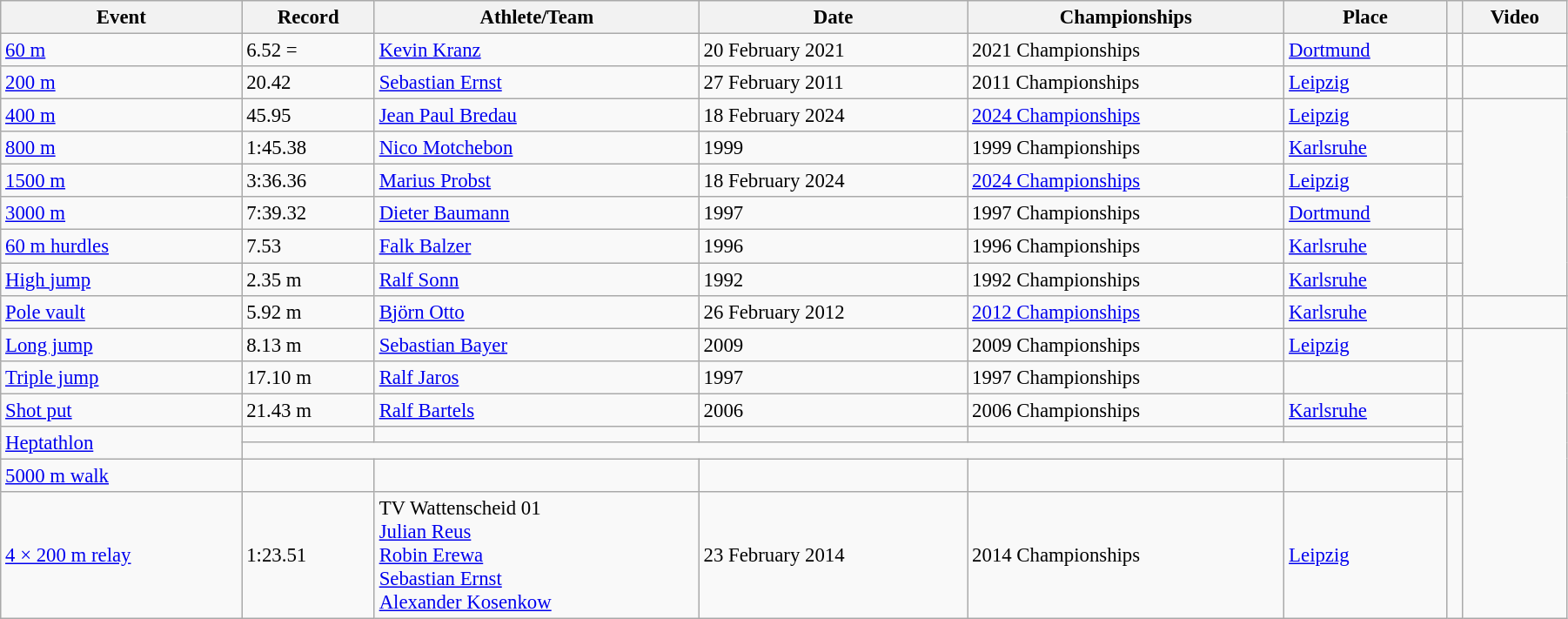<table class="wikitable" style="font-size:95%; width: 95%;">
<tr>
<th>Event</th>
<th>Record</th>
<th>Athlete/Team</th>
<th>Date</th>
<th>Championships</th>
<th>Place</th>
<th></th>
<th>Video</th>
</tr>
<tr>
<td><a href='#'>60 m</a></td>
<td>6.52 =</td>
<td><a href='#'>Kevin Kranz</a></td>
<td>20 February 2021</td>
<td>2021 Championships</td>
<td><a href='#'>Dortmund</a></td>
<td></td>
</tr>
<tr>
<td><a href='#'>200 m</a></td>
<td>20.42</td>
<td><a href='#'>Sebastian Ernst</a></td>
<td>27 February 2011</td>
<td>2011 Championships</td>
<td><a href='#'>Leipzig</a></td>
<td></td>
<td></td>
</tr>
<tr>
<td><a href='#'>400 m</a></td>
<td>45.95</td>
<td><a href='#'>Jean Paul Bredau</a></td>
<td>18 February 2024</td>
<td><a href='#'>2024 Championships</a></td>
<td><a href='#'>Leipzig</a></td>
<td></td>
</tr>
<tr>
<td><a href='#'>800 m</a></td>
<td>1:45.38</td>
<td><a href='#'>Nico Motchebon</a></td>
<td>1999</td>
<td>1999 Championships</td>
<td><a href='#'>Karlsruhe</a></td>
<td></td>
</tr>
<tr>
<td><a href='#'>1500 m</a></td>
<td>3:36.36</td>
<td><a href='#'>Marius Probst</a></td>
<td>18 February 2024</td>
<td><a href='#'>2024 Championships</a></td>
<td><a href='#'>Leipzig</a></td>
<td></td>
</tr>
<tr>
<td><a href='#'>3000 m</a></td>
<td>7:39.32</td>
<td><a href='#'>Dieter Baumann</a></td>
<td>1997</td>
<td>1997 Championships</td>
<td><a href='#'>Dortmund</a></td>
<td></td>
</tr>
<tr>
<td><a href='#'>60 m hurdles</a></td>
<td>7.53</td>
<td><a href='#'>Falk Balzer</a></td>
<td>1996</td>
<td>1996 Championships</td>
<td><a href='#'>Karlsruhe</a></td>
<td></td>
</tr>
<tr>
<td><a href='#'>High jump</a></td>
<td>2.35 m</td>
<td><a href='#'>Ralf Sonn</a></td>
<td>1992</td>
<td>1992 Championships</td>
<td><a href='#'>Karlsruhe</a></td>
<td></td>
</tr>
<tr>
<td><a href='#'>Pole vault</a></td>
<td>5.92 m</td>
<td><a href='#'>Björn Otto</a></td>
<td>26 February 2012</td>
<td><a href='#'>2012 Championships</a></td>
<td><a href='#'>Karlsruhe</a></td>
<td></td>
<td></td>
</tr>
<tr>
<td><a href='#'>Long jump</a></td>
<td>8.13 m</td>
<td><a href='#'>Sebastian Bayer</a></td>
<td>2009</td>
<td>2009 Championships</td>
<td><a href='#'>Leipzig</a></td>
<td></td>
</tr>
<tr>
<td><a href='#'>Triple jump</a></td>
<td>17.10 m</td>
<td><a href='#'>Ralf Jaros</a></td>
<td>1997</td>
<td>1997 Championships</td>
<td></td>
<td></td>
</tr>
<tr>
<td><a href='#'>Shot put</a></td>
<td>21.43 m</td>
<td><a href='#'>Ralf Bartels</a></td>
<td>2006</td>
<td>2006 Championships</td>
<td><a href='#'>Karlsruhe</a></td>
<td></td>
</tr>
<tr>
<td rowspan=2><a href='#'>Heptathlon</a></td>
<td></td>
<td></td>
<td></td>
<td></td>
<td></td>
<td></td>
</tr>
<tr>
<td colspan=5></td>
<td></td>
</tr>
<tr>
<td><a href='#'>5000 m walk</a></td>
<td></td>
<td></td>
<td></td>
<td></td>
<td></td>
<td></td>
</tr>
<tr>
<td><a href='#'>4 × 200 m relay</a></td>
<td>1:23.51 </td>
<td>TV Wattenscheid 01<br><a href='#'>Julian Reus</a><br><a href='#'>Robin Erewa</a><br><a href='#'>Sebastian Ernst</a><br><a href='#'>Alexander Kosenkow</a></td>
<td>23 February 2014</td>
<td>2014 Championships</td>
<td><a href='#'>Leipzig</a></td>
<td></td>
</tr>
</table>
